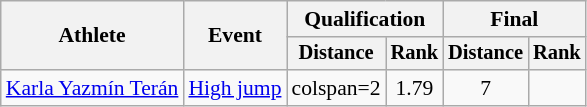<table class=wikitable style="font-size:90%;">
<tr>
<th rowspan=2>Athlete</th>
<th rowspan=2>Event</th>
<th colspan=2>Qualification</th>
<th colspan=2>Final</th>
</tr>
<tr style="font-size:95%">
<th>Distance</th>
<th>Rank</th>
<th>Distance</th>
<th>Rank</th>
</tr>
<tr align=center>
<td align=left><a href='#'>Karla Yazmín Terán</a></td>
<td align=left><a href='#'>High jump</a></td>
<td>colspan=2 </td>
<td>1.79</td>
<td>7</td>
</tr>
</table>
